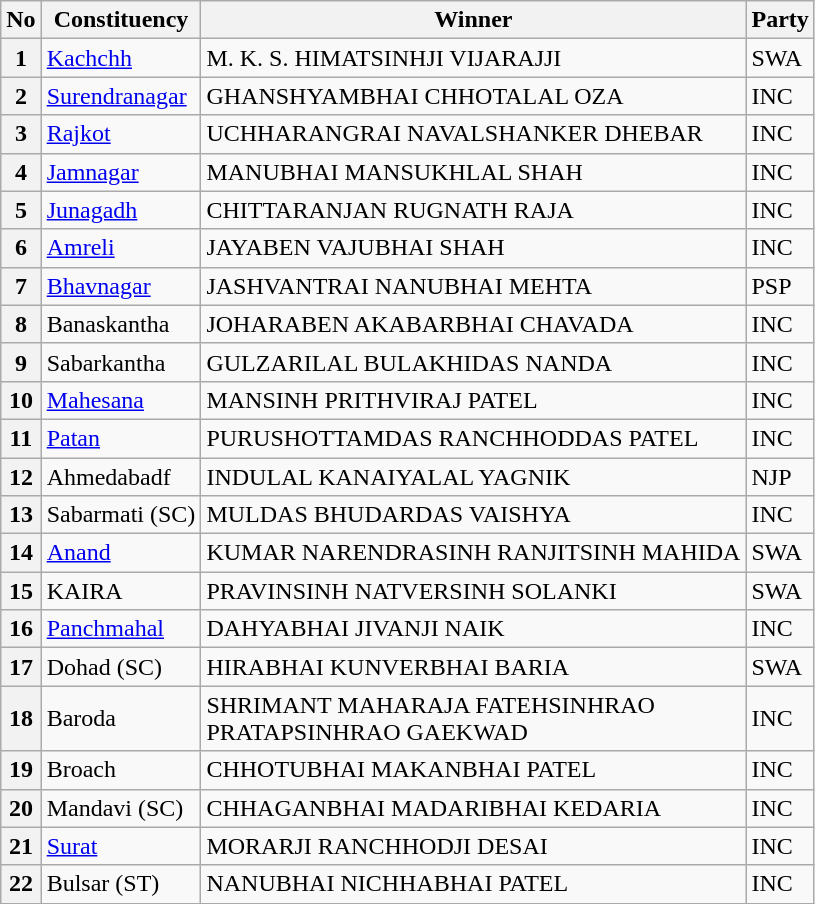<table class="wikitable sortable">
<tr>
<th>No</th>
<th>Constituency</th>
<th>Winner</th>
<th>Party</th>
</tr>
<tr>
<th>1</th>
<td><a href='#'>Kachchh</a></td>
<td>M. K. S. HIMATSINHJI VIJARAJJI</td>
<td>SWA</td>
</tr>
<tr>
<th>2</th>
<td><a href='#'>Surendranagar</a></td>
<td>GHANSHYAMBHAI CHHOTALAL OZA</td>
<td>INC</td>
</tr>
<tr>
<th>3</th>
<td><a href='#'>Rajkot</a></td>
<td>UCHHARANGRAI NAVALSHANKER DHEBAR</td>
<td>INC</td>
</tr>
<tr>
<th>4</th>
<td><a href='#'>Jamnagar</a></td>
<td>MANUBHAI MANSUKHLAL SHAH</td>
<td>INC</td>
</tr>
<tr>
<th>5</th>
<td><a href='#'>Junagadh</a></td>
<td>CHITTARANJAN RUGNATH RAJA</td>
<td>INC</td>
</tr>
<tr>
<th>6</th>
<td><a href='#'>Amreli</a></td>
<td>JAYABEN VAJUBHAI SHAH</td>
<td>INC</td>
</tr>
<tr>
<th>7</th>
<td><a href='#'>Bhavnagar</a></td>
<td>JASHVANTRAI NANUBHAI MEHTA</td>
<td>PSP</td>
</tr>
<tr>
<th>8</th>
<td>Banaskantha</td>
<td>JOHARABEN AKABARBHAI CHAVADA</td>
<td>INC</td>
</tr>
<tr>
<th>9</th>
<td>Sabarkantha</td>
<td>GULZARILAL BULAKHIDAS NANDA</td>
<td>INC</td>
</tr>
<tr>
<th>10</th>
<td><a href='#'>Mahesana</a></td>
<td>MANSINH PRITHVIRAJ PATEL</td>
<td>INC</td>
</tr>
<tr>
<th>11</th>
<td><a href='#'>Patan</a></td>
<td>PURUSHOTTAMDAS RANCHHODDAS PATEL</td>
<td>INC</td>
</tr>
<tr>
<th>12</th>
<td>Ahmedabadf</td>
<td>INDULAL KANAIYALAL YAGNIK</td>
<td>NJP</td>
</tr>
<tr>
<th>13</th>
<td>Sabarmati (SC)</td>
<td>MULDAS BHUDARDAS VAISHYA</td>
<td>INC</td>
</tr>
<tr>
<th>14</th>
<td><a href='#'>Anand</a></td>
<td>KUMAR NARENDRASINH RANJITSINH MAHIDA</td>
<td>SWA</td>
</tr>
<tr>
<th>15</th>
<td>KAIRA</td>
<td>PRAVINSINH NATVERSINH SOLANKI</td>
<td>SWA</td>
</tr>
<tr>
<th>16</th>
<td><a href='#'>Panchmahal</a></td>
<td>DAHYABHAI JIVANJI NAIK</td>
<td>INC</td>
</tr>
<tr>
<th>17</th>
<td>Dohad (SC)</td>
<td>HIRABHAI KUNVERBHAI BARIA</td>
<td>SWA</td>
</tr>
<tr>
<th>18</th>
<td>Baroda</td>
<td>SHRIMANT MAHARAJA FATEHSINHRAO<br>PRATAPSINHRAO GAEKWAD</td>
<td>INC</td>
</tr>
<tr>
<th>19</th>
<td>Broach</td>
<td>CHHOTUBHAI MAKANBHAI PATEL</td>
<td>INC</td>
</tr>
<tr>
<th>20</th>
<td>Mandavi (SC)</td>
<td>CHHAGANBHAI MADARIBHAI KEDARIA</td>
<td>INC</td>
</tr>
<tr>
<th>21</th>
<td><a href='#'>Surat</a></td>
<td>MORARJI RANCHHODJI DESAI</td>
<td>INC</td>
</tr>
<tr>
<th>22</th>
<td>Bulsar (ST)</td>
<td>NANUBHAI NICHHABHAI PATEL</td>
<td>INC</td>
</tr>
</table>
